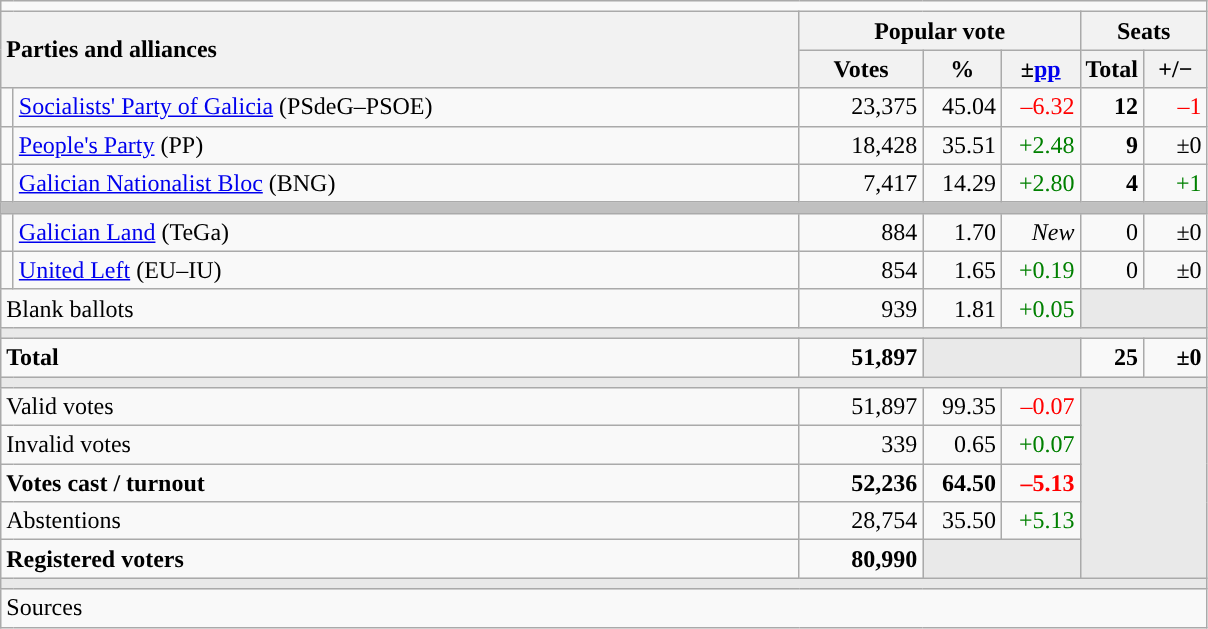<table class="wikitable" style="text-align:right;">
<tr>
<td colspan="7"></td>
</tr>
<tr>
<th style="text-align:left;" rowspan="2" colspan="2" width="525">Parties and alliances</th>
<th colspan="3">Popular vote</th>
<th colspan="2">Seats</th>
</tr>
<tr>
<th width="75">Votes</th>
<th width="45">%</th>
<th width="45">±<a href='#'>pp</a></th>
<th width="35">Total</th>
<th width="35">+/−</th>
</tr>
<tr>
<td width="1" style="color:inherit;background:"></td>
<td align="left"><a href='#'>Socialists' Party of Galicia</a> (PSdeG–PSOE)</td>
<td>23,375</td>
<td>45.04</td>
<td style="color:red;">–6.32</td>
<td><strong>12</strong></td>
<td style="color:red;">–1</td>
</tr>
<tr>
<td style="color:inherit;background:"></td>
<td align="left"><a href='#'>People's Party</a> (PP)</td>
<td>18,428</td>
<td>35.51</td>
<td style="color:green;">+2.48</td>
<td><strong>9</strong></td>
<td>±0</td>
</tr>
<tr>
<td style="color:inherit;background:"></td>
<td align="left"><a href='#'>Galician Nationalist Bloc</a> (BNG)</td>
<td>7,417</td>
<td>14.29</td>
<td style="color:green;">+2.80</td>
<td><strong>4</strong></td>
<td style="color:green;">+1</td>
</tr>
<tr>
<td colspan="7" bgcolor="#C0C0C0"></td>
</tr>
<tr>
<td style="color:inherit;background:"></td>
<td align="left"><a href='#'>Galician Land</a> (TeGa)</td>
<td>884</td>
<td>1.70</td>
<td><em>New</em></td>
<td>0</td>
<td>±0</td>
</tr>
<tr>
<td style="color:inherit;background:"></td>
<td align="left"><a href='#'>United Left</a> (EU–IU)</td>
<td>854</td>
<td>1.65</td>
<td style="color:green;">+0.19</td>
<td>0</td>
<td>±0</td>
</tr>
<tr>
<td align="left" colspan="2">Blank ballots</td>
<td>939</td>
<td>1.81</td>
<td style="color:green;">+0.05</td>
<td bgcolor="#E9E9E9" colspan="2"></td>
</tr>
<tr>
<td colspan="7" bgcolor="#E9E9E9"></td>
</tr>
<tr style="font-weight:bold;">
<td align="left" colspan="2">Total</td>
<td>51,897</td>
<td bgcolor="#E9E9E9" colspan="2"></td>
<td>25</td>
<td>±0</td>
</tr>
<tr>
<td colspan="7" bgcolor="#E9E9E9"></td>
</tr>
<tr>
<td align="left" colspan="2">Valid votes</td>
<td>51,897</td>
<td>99.35</td>
<td style="color:red;">–0.07</td>
<td bgcolor="#E9E9E9" colspan="2" rowspan="5"></td>
</tr>
<tr>
<td align="left" colspan="2">Invalid votes</td>
<td>339</td>
<td>0.65</td>
<td style="color:green;">+0.07</td>
</tr>
<tr style="font-weight:bold;">
<td align="left" colspan="2">Votes cast / turnout</td>
<td>52,236</td>
<td>64.50</td>
<td style="color:red;">–5.13</td>
</tr>
<tr>
<td align="left" colspan="2">Abstentions</td>
<td>28,754</td>
<td>35.50</td>
<td style="color:green;">+5.13</td>
</tr>
<tr style="font-weight:bold;">
<td align="left" colspan="2">Registered voters</td>
<td>80,990</td>
<td bgcolor="#E9E9E9" colspan="2"></td>
</tr>
<tr>
<td colspan="7" bgcolor="#E9E9E9"></td>
</tr>
<tr>
<td align="left" colspan="7">Sources</td>
</tr>
</table>
